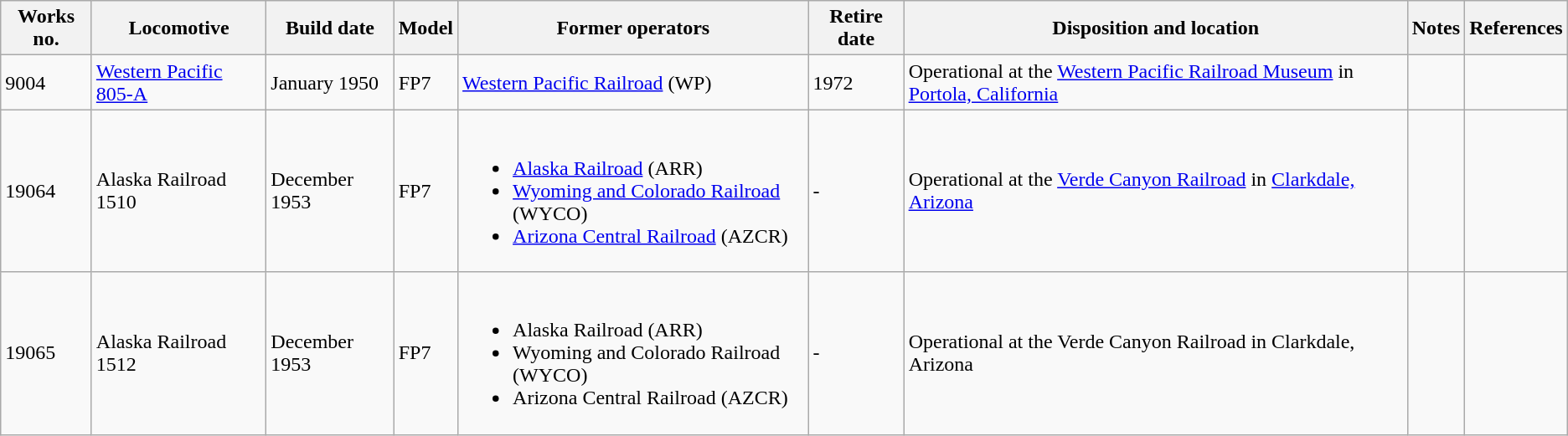<table class="wikitable">
<tr>
<th>Works no.</th>
<th>Locomotive</th>
<th>Build date</th>
<th>Model</th>
<th>Former operators</th>
<th>Retire date</th>
<th>Disposition and location</th>
<th>Notes</th>
<th>References</th>
</tr>
<tr>
<td>9004</td>
<td><a href='#'>Western Pacific 805-A</a></td>
<td>January 1950</td>
<td>FP7</td>
<td><a href='#'>Western Pacific Railroad</a> (WP)</td>
<td>1972</td>
<td>Operational at the <a href='#'>Western Pacific Railroad Museum</a> in <a href='#'>Portola, California</a></td>
<td></td>
<td></td>
</tr>
<tr>
<td>19064</td>
<td>Alaska Railroad 1510</td>
<td>December 1953</td>
<td>FP7</td>
<td><br><ul><li><a href='#'>Alaska Railroad</a> (ARR)</li><li><a href='#'>Wyoming and Colorado Railroad</a> (WYCO)</li><li><a href='#'>Arizona Central Railroad</a> (AZCR)</li></ul></td>
<td>-</td>
<td>Operational at the <a href='#'>Verde Canyon Railroad</a> in <a href='#'>Clarkdale, Arizona</a></td>
<td></td>
<td></td>
</tr>
<tr>
<td>19065</td>
<td>Alaska Railroad 1512</td>
<td>December 1953</td>
<td>FP7</td>
<td><br><ul><li>Alaska Railroad (ARR)</li><li>Wyoming and Colorado Railroad (WYCO)</li><li>Arizona Central Railroad (AZCR)</li></ul></td>
<td>-</td>
<td>Operational at the Verde Canyon Railroad in Clarkdale, Arizona</td>
<td></td>
<td></td>
</tr>
</table>
